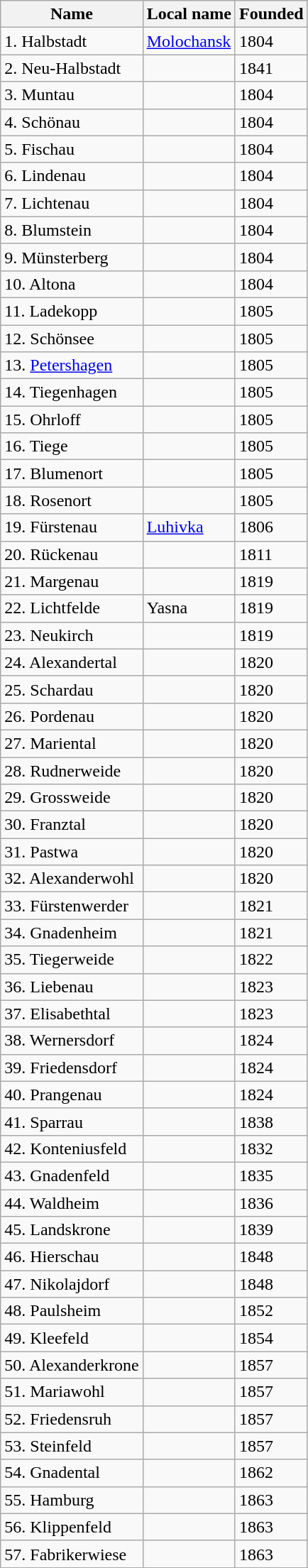<table class="wikitable">
<tr>
<th>Name</th>
<th>Local name</th>
<th>Founded</th>
</tr>
<tr>
<td>1. Halbstadt</td>
<td><a href='#'>Molochansk</a></td>
<td>1804</td>
</tr>
<tr>
<td>2. Neu-Halbstadt</td>
<td></td>
<td>1841</td>
</tr>
<tr>
<td>3. Muntau</td>
<td></td>
<td>1804</td>
</tr>
<tr>
<td>4. Schönau</td>
<td></td>
<td>1804</td>
</tr>
<tr>
<td>5. Fischau</td>
<td></td>
<td>1804</td>
</tr>
<tr>
<td>6. Lindenau</td>
<td></td>
<td>1804</td>
</tr>
<tr>
<td>7. Lichtenau</td>
<td></td>
<td>1804</td>
</tr>
<tr>
<td>8. Blumstein</td>
<td></td>
<td>1804</td>
</tr>
<tr>
<td>9. Münsterberg</td>
<td></td>
<td>1804</td>
</tr>
<tr>
<td>10. Altona</td>
<td></td>
<td>1804</td>
</tr>
<tr>
<td>11. Ladekopp</td>
<td></td>
<td>1805</td>
</tr>
<tr>
<td>12. Schönsee</td>
<td></td>
<td>1805</td>
</tr>
<tr>
<td>13. <a href='#'>Petershagen</a></td>
<td></td>
<td>1805</td>
</tr>
<tr>
<td>14. Tiegenhagen</td>
<td></td>
<td>1805</td>
</tr>
<tr>
<td>15. Ohrloff</td>
<td></td>
<td>1805</td>
</tr>
<tr>
<td>16. Tiege</td>
<td></td>
<td>1805</td>
</tr>
<tr>
<td>17. Blumenort</td>
<td></td>
<td>1805</td>
</tr>
<tr>
<td>18. Rosenort</td>
<td></td>
<td>1805</td>
</tr>
<tr>
<td>19. Fürstenau</td>
<td><a href='#'>Luhivka</a></td>
<td>1806</td>
</tr>
<tr>
<td>20. Rückenau</td>
<td></td>
<td>1811</td>
</tr>
<tr>
<td>21. Margenau</td>
<td></td>
<td>1819</td>
</tr>
<tr>
<td>22. Lichtfelde</td>
<td>Yasna</td>
<td>1819</td>
</tr>
<tr>
<td>23. Neukirch</td>
<td></td>
<td>1819</td>
</tr>
<tr>
<td>24. Alexandertal</td>
<td></td>
<td>1820</td>
</tr>
<tr>
<td>25. Schardau</td>
<td></td>
<td>1820</td>
</tr>
<tr>
<td>26. Pordenau</td>
<td></td>
<td>1820</td>
</tr>
<tr>
<td>27. Mariental</td>
<td></td>
<td>1820</td>
</tr>
<tr>
<td>28. Rudnerweide</td>
<td></td>
<td>1820</td>
</tr>
<tr>
<td>29. Grossweide</td>
<td></td>
<td>1820</td>
</tr>
<tr>
<td>30. Franztal</td>
<td></td>
<td>1820</td>
</tr>
<tr>
<td>31. Pastwa</td>
<td></td>
<td>1820</td>
</tr>
<tr>
<td>32. Alexanderwohl</td>
<td></td>
<td>1820</td>
</tr>
<tr>
<td>33. Fürstenwerder</td>
<td></td>
<td>1821</td>
</tr>
<tr>
<td>34. Gnadenheim</td>
<td></td>
<td>1821</td>
</tr>
<tr>
<td>35. Tiegerweide</td>
<td></td>
<td>1822</td>
</tr>
<tr>
<td>36. Liebenau</td>
<td></td>
<td>1823</td>
</tr>
<tr>
<td>37. Elisabethtal</td>
<td></td>
<td>1823</td>
</tr>
<tr>
<td>38. Wernersdorf</td>
<td></td>
<td>1824</td>
</tr>
<tr>
<td>39. Friedensdorf</td>
<td></td>
<td>1824</td>
</tr>
<tr>
<td>40. Prangenau</td>
<td></td>
<td>1824</td>
</tr>
<tr>
<td>41. Sparrau</td>
<td></td>
<td>1838</td>
</tr>
<tr>
<td>42. Konteniusfeld</td>
<td></td>
<td>1832</td>
</tr>
<tr>
<td>43. Gnadenfeld</td>
<td></td>
<td>1835</td>
</tr>
<tr>
<td>44. Waldheim</td>
<td></td>
<td>1836</td>
</tr>
<tr>
<td>45. Landskrone</td>
<td></td>
<td>1839</td>
</tr>
<tr>
<td>46. Hierschau</td>
<td></td>
<td>1848</td>
</tr>
<tr>
<td>47. Nikolajdorf</td>
<td></td>
<td>1848</td>
</tr>
<tr>
<td>48. Paulsheim</td>
<td></td>
<td>1852</td>
</tr>
<tr>
<td>49. Kleefeld</td>
<td></td>
<td>1854</td>
</tr>
<tr>
<td>50. Alexanderkrone</td>
<td></td>
<td>1857</td>
</tr>
<tr>
<td>51. Mariawohl</td>
<td></td>
<td>1857</td>
</tr>
<tr>
<td>52. Friedensruh</td>
<td></td>
<td>1857</td>
</tr>
<tr>
<td>53. Steinfeld</td>
<td></td>
<td>1857</td>
</tr>
<tr>
<td>54. Gnadental</td>
<td></td>
<td>1862</td>
</tr>
<tr>
<td>55. Hamburg</td>
<td></td>
<td>1863</td>
</tr>
<tr>
<td>56. Klippenfeld</td>
<td></td>
<td>1863</td>
</tr>
<tr>
<td>57. Fabrikerwiese</td>
<td></td>
<td>1863</td>
</tr>
</table>
